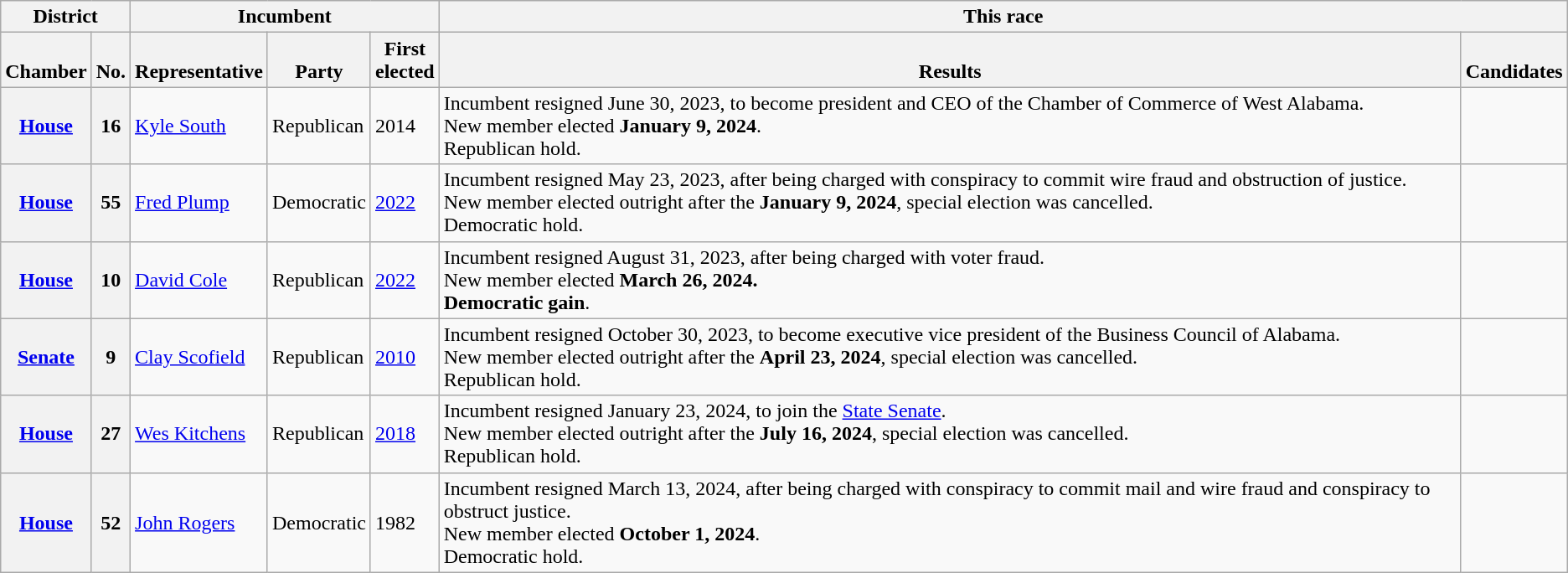<table class="wikitable sortable">
<tr valign=bottom>
<th colspan="2">District</th>
<th colspan="3">Incumbent</th>
<th colspan="2">This race</th>
</tr>
<tr valign=bottom>
<th>Chamber</th>
<th>No.</th>
<th>Representative</th>
<th>Party</th>
<th>First<br>elected</th>
<th>Results</th>
<th>Candidates</th>
</tr>
<tr>
<th><a href='#'>House</a></th>
<th>16</th>
<td><a href='#'>Kyle South</a></td>
<td>Republican</td>
<td>2014</td>
<td>Incumbent resigned June 30, 2023, to become president and CEO of the Chamber of Commerce of West Alabama.<br>New member elected <strong>January 9, 2024</strong>.<br>Republican hold.</td>
<td nowrap></td>
</tr>
<tr>
<th><a href='#'>House</a></th>
<th>55</th>
<td><a href='#'>Fred Plump</a></td>
<td>Democratic</td>
<td><a href='#'>2022</a></td>
<td>Incumbent resigned May 23, 2023, after being charged with conspiracy to commit wire fraud and obstruction of justice.<br>New member elected outright after the  <strong>January 9, 2024</strong>, special election was cancelled.<br>Democratic hold.</td>
<td nowrap></td>
</tr>
<tr>
<th><a href='#'>House</a></th>
<th>10</th>
<td><a href='#'>David Cole</a></td>
<td>Republican</td>
<td><a href='#'>2022</a></td>
<td>Incumbent resigned August 31, 2023, after being charged with voter fraud.<br>New member elected <strong>March 26, 2024.</strong><br><strong>Democratic gain</strong>.</td>
<td nowrap></td>
</tr>
<tr>
<th><a href='#'>Senate</a></th>
<th>9</th>
<td><a href='#'>Clay Scofield</a></td>
<td>Republican</td>
<td><a href='#'>2010</a></td>
<td>Incumbent resigned October 30, 2023, to become executive vice president of the Business Council of Alabama.<br>New member elected outright after the  <strong>April 23, 2024</strong>, special election was cancelled.<br>Republican hold.</td>
<td nowrap></td>
</tr>
<tr>
<th><a href='#'>House</a></th>
<th>27</th>
<td><a href='#'>Wes Kitchens</a></td>
<td>Republican</td>
<td><a href='#'>2018</a></td>
<td>Incumbent resigned January 23, 2024, to join the <a href='#'>State Senate</a>.<br>New member elected outright after the  <strong>July 16, 2024</strong>, special election was cancelled.<br>Republican hold.</td>
<td nowrap></td>
</tr>
<tr>
<th><a href='#'>House</a></th>
<th>52</th>
<td><a href='#'>John Rogers</a></td>
<td>Democratic</td>
<td>1982</td>
<td>Incumbent resigned March 13, 2024, after being charged with conspiracy to commit mail and wire fraud and conspiracy to obstruct justice.<br>New member elected  <strong>October 1, 2024</strong>.<br>Democratic hold.</td>
<td nowrap></td>
</tr>
</table>
